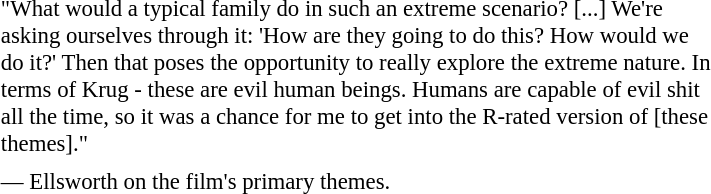<table class="toccolours" style="float: right; margin-left: 1em; margin-right: 2em; font-size: 95%; color:black; width:32em; max-width: 40%;" cellspacing="5">
<tr>
<td style="text-align: left;">"What would a typical family do in such an extreme scenario? [...] We're asking ourselves through it: 'How are they going to do this? How would we do it?' Then that poses the opportunity to really explore the extreme nature. In terms of Krug - these are evil human beings. Humans are capable of evil shit all the time, so it was a chance for me to get into the R-rated version of [these themes]."</td>
</tr>
<tr>
<td style="text-align: left;">— Ellsworth on the film's primary themes.</td>
</tr>
</table>
